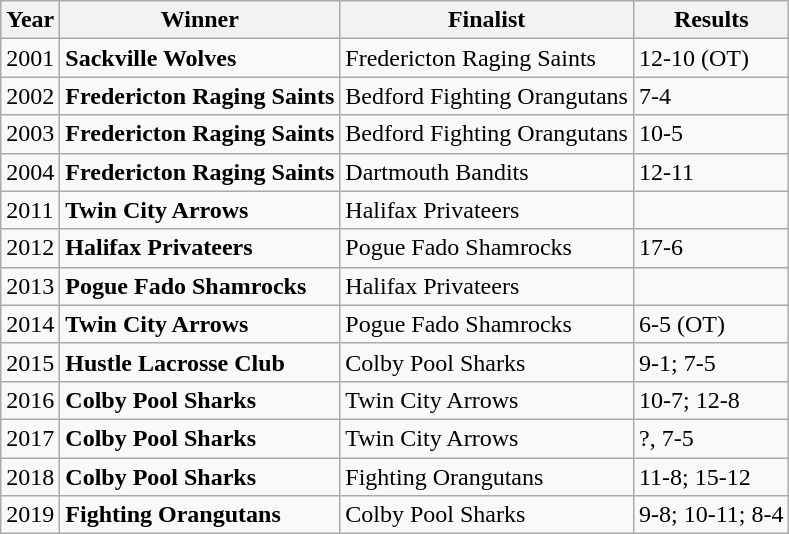<table class="wikitable">
<tr>
<th>Year</th>
<th>Winner</th>
<th>Finalist</th>
<th>Results</th>
</tr>
<tr>
<td>2001</td>
<td><strong>Sackville Wolves</strong></td>
<td>Fredericton Raging Saints</td>
<td>12-10 (OT)</td>
</tr>
<tr>
<td>2002</td>
<td><strong>Fredericton Raging Saints</strong></td>
<td>Bedford Fighting Orangutans</td>
<td>7-4</td>
</tr>
<tr>
<td>2003</td>
<td><strong>Fredericton Raging Saints</strong></td>
<td>Bedford Fighting Orangutans</td>
<td>10-5</td>
</tr>
<tr>
<td>2004</td>
<td><strong>Fredericton Raging Saints</strong></td>
<td>Dartmouth Bandits</td>
<td>12-11</td>
</tr>
<tr>
<td>2011</td>
<td><strong>Twin City Arrows</strong></td>
<td>Halifax Privateers</td>
<td></td>
</tr>
<tr>
<td>2012</td>
<td><strong>Halifax Privateers</strong></td>
<td>Pogue Fado Shamrocks</td>
<td>17-6</td>
</tr>
<tr>
<td>2013</td>
<td><strong>Pogue Fado Shamrocks</strong></td>
<td>Halifax Privateers</td>
<td></td>
</tr>
<tr>
<td>2014</td>
<td><strong>Twin City Arrows</strong></td>
<td>Pogue Fado Shamrocks</td>
<td>6-5 (OT)</td>
</tr>
<tr>
<td>2015</td>
<td><strong>Hustle Lacrosse Club</strong></td>
<td>Colby Pool Sharks</td>
<td>9-1; 7-5</td>
</tr>
<tr>
<td>2016</td>
<td><strong>Colby Pool Sharks</strong></td>
<td>Twin City Arrows</td>
<td>10-7; 12-8</td>
</tr>
<tr>
<td>2017</td>
<td><strong>Colby Pool Sharks</strong></td>
<td>Twin City Arrows</td>
<td>?, 7-5</td>
</tr>
<tr>
<td>2018</td>
<td><strong>Colby Pool Sharks</strong></td>
<td>Fighting Orangutans</td>
<td>11-8; 15-12</td>
</tr>
<tr>
<td>2019</td>
<td><strong>Fighting Orangutans</strong></td>
<td>Colby Pool Sharks</td>
<td>9-8; 10-11; 8-4</td>
</tr>
</table>
